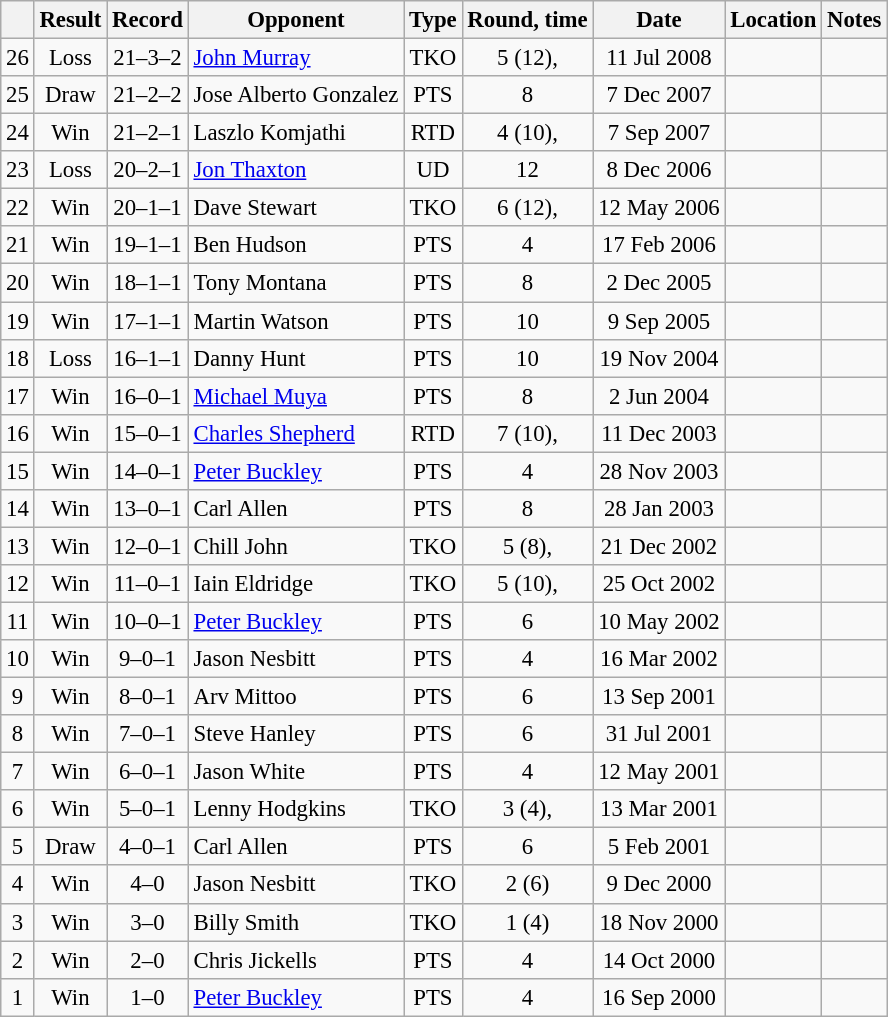<table class="wikitable" style="text-align:center; font-size:95%">
<tr>
<th></th>
<th>Result</th>
<th>Record</th>
<th>Opponent</th>
<th>Type</th>
<th>Round, time</th>
<th>Date</th>
<th>Location</th>
<th>Notes</th>
</tr>
<tr>
<td>26</td>
<td>Loss</td>
<td>21–3–2</td>
<td align=left> <a href='#'>John Murray</a></td>
<td>TKO</td>
<td>5 (12), </td>
<td>11 Jul 2008</td>
<td align=left></td>
<td align=left></td>
</tr>
<tr>
<td>25</td>
<td>Draw</td>
<td>21–2–2</td>
<td align=left> Jose Alberto Gonzalez</td>
<td>PTS</td>
<td>8</td>
<td>7 Dec 2007</td>
<td align=left></td>
<td></td>
</tr>
<tr>
<td>24</td>
<td>Win</td>
<td>21–2–1</td>
<td align=left> Laszlo Komjathi</td>
<td>RTD</td>
<td>4 (10), </td>
<td>7 Sep 2007</td>
<td align=left></td>
<td></td>
</tr>
<tr>
<td>23</td>
<td>Loss</td>
<td>20–2–1</td>
<td align=left> <a href='#'>Jon Thaxton</a></td>
<td>UD</td>
<td>12</td>
<td>8 Dec 2006</td>
<td align=left></td>
<td align=left></td>
</tr>
<tr>
<td>22</td>
<td>Win</td>
<td>20–1–1</td>
<td align=left> Dave Stewart</td>
<td>TKO</td>
<td>6 (12), </td>
<td>12 May 2006</td>
<td align=left></td>
<td align=left></td>
</tr>
<tr>
<td>21</td>
<td>Win</td>
<td>19–1–1</td>
<td align=left> Ben Hudson</td>
<td>PTS</td>
<td>4</td>
<td>17 Feb 2006</td>
<td align=left></td>
<td></td>
</tr>
<tr>
<td>20</td>
<td>Win</td>
<td>18–1–1</td>
<td align=left> Tony Montana</td>
<td>PTS</td>
<td>8</td>
<td>2 Dec 2005</td>
<td align=left></td>
<td></td>
</tr>
<tr>
<td>19</td>
<td>Win</td>
<td>17–1–1</td>
<td align=left> Martin Watson</td>
<td>PTS</td>
<td>10</td>
<td>9 Sep 2005</td>
<td align=left></td>
<td></td>
</tr>
<tr>
<td>18</td>
<td>Loss</td>
<td>16–1–1</td>
<td align=left> Danny Hunt</td>
<td>PTS</td>
<td>10</td>
<td>19 Nov 2004</td>
<td align=left></td>
<td align=left></td>
</tr>
<tr>
<td>17</td>
<td>Win</td>
<td>16–0–1</td>
<td align=left> <a href='#'>Michael Muya</a></td>
<td>PTS</td>
<td>8</td>
<td>2 Jun 2004</td>
<td align=left></td>
<td></td>
</tr>
<tr>
<td>16</td>
<td>Win</td>
<td>15–0–1</td>
<td align=left> <a href='#'>Charles Shepherd</a></td>
<td>RTD</td>
<td>7 (10), </td>
<td>11 Dec 2003</td>
<td align=left></td>
<td></td>
</tr>
<tr>
<td>15</td>
<td>Win</td>
<td>14–0–1</td>
<td align=left> <a href='#'>Peter Buckley</a></td>
<td>PTS</td>
<td>4</td>
<td>28 Nov 2003</td>
<td align=left></td>
<td></td>
</tr>
<tr>
<td>14</td>
<td>Win</td>
<td>13–0–1</td>
<td align=left> Carl Allen</td>
<td>PTS</td>
<td>8</td>
<td>28 Jan 2003</td>
<td align=left></td>
<td></td>
</tr>
<tr>
<td>13</td>
<td>Win</td>
<td>12–0–1</td>
<td align=left> Chill John</td>
<td>TKO</td>
<td>5 (8), </td>
<td>21 Dec 2002</td>
<td align=left></td>
<td></td>
</tr>
<tr>
<td>12</td>
<td>Win</td>
<td>11–0–1</td>
<td align=left> Iain Eldridge</td>
<td>TKO</td>
<td>5 (10), </td>
<td>25 Oct 2002</td>
<td align=left></td>
<td></td>
</tr>
<tr>
<td>11</td>
<td>Win</td>
<td>10–0–1</td>
<td align=left> <a href='#'>Peter Buckley</a></td>
<td>PTS</td>
<td>6</td>
<td>10 May 2002</td>
<td align=left></td>
<td></td>
</tr>
<tr>
<td>10</td>
<td>Win</td>
<td>9–0–1</td>
<td align=left> Jason Nesbitt</td>
<td>PTS</td>
<td>4</td>
<td>16 Mar 2002</td>
<td align=left></td>
<td></td>
</tr>
<tr>
<td>9</td>
<td>Win</td>
<td>8–0–1</td>
<td align=left> Arv Mittoo</td>
<td>PTS</td>
<td>6</td>
<td>13 Sep 2001</td>
<td align=left></td>
<td></td>
</tr>
<tr>
<td>8</td>
<td>Win</td>
<td>7–0–1</td>
<td align=left> Steve Hanley</td>
<td>PTS</td>
<td>6</td>
<td>31 Jul 2001</td>
<td align=left></td>
<td></td>
</tr>
<tr>
<td>7</td>
<td>Win</td>
<td>6–0–1</td>
<td align=left> Jason White</td>
<td>PTS</td>
<td>4</td>
<td>12 May 2001</td>
<td align=left></td>
<td></td>
</tr>
<tr>
<td>6</td>
<td>Win</td>
<td>5–0–1</td>
<td align=left> Lenny Hodgkins</td>
<td>TKO</td>
<td>3 (4), </td>
<td>13 Mar 2001</td>
<td align=left></td>
<td></td>
</tr>
<tr>
<td>5</td>
<td>Draw</td>
<td>4–0–1</td>
<td align=left> Carl Allen</td>
<td>PTS</td>
<td>6</td>
<td>5 Feb 2001</td>
<td align=left></td>
<td></td>
</tr>
<tr>
<td>4</td>
<td>Win</td>
<td>4–0</td>
<td align=left> Jason Nesbitt</td>
<td>TKO</td>
<td>2 (6)</td>
<td>9 Dec 2000</td>
<td align=left></td>
<td align=left></td>
</tr>
<tr>
<td>3</td>
<td>Win</td>
<td>3–0</td>
<td align=left> Billy Smith</td>
<td>TKO</td>
<td>1 (4)</td>
<td>18 Nov 2000</td>
<td align=left></td>
<td></td>
</tr>
<tr>
<td>2</td>
<td>Win</td>
<td>2–0</td>
<td align=left> Chris Jickells</td>
<td>PTS</td>
<td>4</td>
<td>14 Oct 2000</td>
<td align=left></td>
<td></td>
</tr>
<tr>
<td>1</td>
<td>Win</td>
<td>1–0</td>
<td align=left> <a href='#'>Peter Buckley</a></td>
<td>PTS</td>
<td>4</td>
<td>16 Sep 2000</td>
<td align=left></td>
<td></td>
</tr>
</table>
